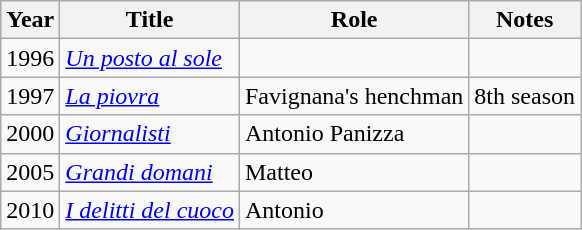<table class="wikitable sortable">
<tr>
<th>Year</th>
<th>Title</th>
<th>Role</th>
<th class="unsortable">Notes</th>
</tr>
<tr>
<td>1996</td>
<td><em><a href='#'>Un posto al sole</a></em></td>
<td></td>
<td></td>
</tr>
<tr>
<td>1997</td>
<td><em><a href='#'>La piovra</a></em></td>
<td>Favignana's henchman</td>
<td>8th season</td>
</tr>
<tr>
<td>2000</td>
<td><em><a href='#'>Giornalisti</a></em></td>
<td>Antonio Panizza</td>
<td></td>
</tr>
<tr>
<td>2005</td>
<td><em><a href='#'>Grandi domani</a></em></td>
<td>Matteo</td>
<td></td>
</tr>
<tr>
<td>2010</td>
<td><em><a href='#'>I delitti del cuoco</a></em></td>
<td>Antonio</td>
<td></td>
</tr>
</table>
